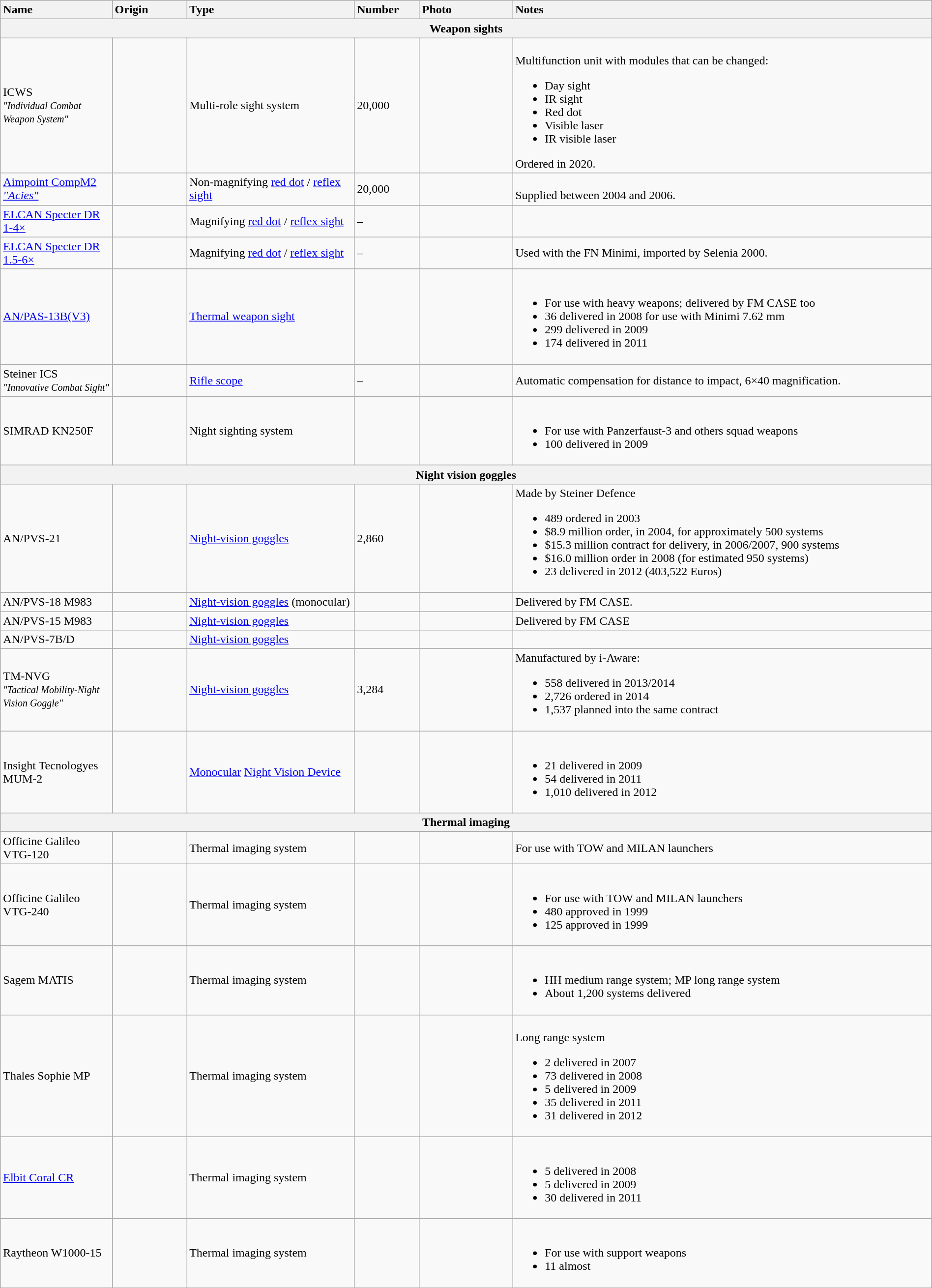<table class="wikitable" style="margin:auto; width:100%;">
<tr>
<th style="text-align: left; width:12%;">Name</th>
<th style="text-align: left; width:8%;">Origin</th>
<th style="text-align: left; width:18%;">Type</th>
<th style="text-align: left; width:7%;">Number</th>
<th style="text-align: left; width:10%; ">Photo</th>
<th style="text-align: left; width:45%;">Notes</th>
</tr>
<tr>
<th colspan="6">Weapon sights</th>
</tr>
<tr>
<td>ICWS<br><em><small>"Individual Combat Weapon System"</small></em></td>
<td></td>
<td>Multi-role sight system</td>
<td>20,000</td>
<td></td>
<td><br>Multifunction unit with modules that can be changed:<ul><li>Day sight</li><li>IR sight</li><li>Red dot</li><li>Visible laser</li><li>IR visible laser</li></ul>Ordered in 2020.</td>
</tr>
<tr>
<td><a href='#'>Aimpoint CompM2 <em>"Acies"</em></a></td>
<td></td>
<td>Non-magnifying <a href='#'>red dot</a> / <a href='#'>reflex sight</a></td>
<td>20,000</td>
<td></td>
<td><br>Supplied between 2004 and 2006.</td>
</tr>
<tr>
<td><a href='#'>ELCAN Specter DR 1-4×</a></td>
<td></td>
<td>Magnifying <a href='#'>red dot</a> / <a href='#'>reflex sight</a></td>
<td>–</td>
<td></td>
<td></td>
</tr>
<tr>
<td><a href='#'>ELCAN Specter DR 1.5-6×</a></td>
<td></td>
<td>Magnifying <a href='#'>red dot</a> / <a href='#'>reflex sight</a></td>
<td>–</td>
<td></td>
<td>Used with the FN Minimi, imported by Selenia 2000.</td>
</tr>
<tr>
<td><a href='#'>AN/PAS-13B(V3)</a></td>
<td></td>
<td><a href='#'>Thermal weapon sight</a></td>
<td></td>
<td></td>
<td><br><ul><li>For use with heavy weapons; delivered by FM CASE too</li><li>36 delivered in 2008 for use with Minimi 7.62 mm</li><li>299 delivered in 2009</li><li>174 delivered in 2011</li></ul></td>
</tr>
<tr>
<td>Steiner ICS<br><em><small>"Innovative Combat Sight"</small></em></td>
<td></td>
<td><a href='#'>Rifle scope</a></td>
<td>–</td>
<td></td>
<td>Automatic compensation for distance to impact, 6×40 magnification.</td>
</tr>
<tr>
<td>SIMRAD KN250F</td>
<td></td>
<td>Night sighting system</td>
<td></td>
<td></td>
<td><br><ul><li>For use with Panzerfaust-3 and others squad weapons</li><li>100 delivered in 2009</li></ul></td>
</tr>
<tr>
<th colspan="6">Night vision goggles</th>
</tr>
<tr>
<td>AN/PVS-21</td>
<td></td>
<td><a href='#'>Night-vision goggles</a></td>
<td>2,860</td>
<td></td>
<td>Made by Steiner Defence<br><ul><li>489 ordered in 2003</li><li>$8.9 million order, in 2004, for approximately 500 systems</li><li>$15.3 million contract for delivery, in 2006/2007, 900 systems</li><li>$16.0 million order in 2008 (for estimated 950 systems)</li><li>23 delivered in 2012 (403,522 Euros)</li></ul></td>
</tr>
<tr>
<td>AN/PVS-18 M983</td>
<td></td>
<td><a href='#'>Night-vision goggles</a> (monocular)</td>
<td></td>
<td></td>
<td>Delivered by FM CASE.</td>
</tr>
<tr>
<td>AN/PVS-15 M983</td>
<td></td>
<td><a href='#'>Night-vision goggles</a></td>
<td></td>
<td></td>
<td>Delivered by FM CASE</td>
</tr>
<tr>
<td>AN/PVS-7B/D</td>
<td></td>
<td><a href='#'>Night-vision goggles</a></td>
<td></td>
<td></td>
<td></td>
</tr>
<tr>
<td>TM-NVG<br><em><small>"Tactical Mobility-Night Vision Goggle"</small></em></td>
<td></td>
<td><a href='#'>Night-vision goggles</a></td>
<td>3,284</td>
<td></td>
<td>Manufactured by i-Aware:<br><ul><li>558 delivered in 2013/2014</li><li>2,726 ordered in 2014</li><li>1,537 planned into the same contract</li></ul></td>
</tr>
<tr>
<td>Insight Tecnologyes MUM-2</td>
<td></td>
<td><a href='#'>Monocular</a> <a href='#'>Night Vision Device</a></td>
<td></td>
<td></td>
<td><br><ul><li>21 delivered in 2009</li><li>54 delivered in 2011</li><li>1,010 delivered in 2012</li></ul></td>
</tr>
<tr>
<th colspan="6">Thermal imaging</th>
</tr>
<tr>
<td>Officine Galileo VTG-120</td>
<td></td>
<td>Thermal imaging system</td>
<td></td>
<td></td>
<td>For use with TOW and MILAN launchers</td>
</tr>
<tr>
<td>Officine Galileo VTG-240</td>
<td></td>
<td>Thermal imaging system</td>
<td></td>
<td></td>
<td><br><ul><li>For use with TOW and MILAN launchers</li><li>480 approved in 1999</li><li>125 approved in 1999</li></ul></td>
</tr>
<tr>
<td>Sagem MATIS</td>
<td></td>
<td>Thermal imaging system</td>
<td></td>
<td></td>
<td><br><ul><li>HH medium range system; MP long range system</li><li>About 1,200 systems delivered</li></ul></td>
</tr>
<tr>
<td>Thales Sophie MP</td>
<td></td>
<td>Thermal imaging system</td>
<td></td>
<td></td>
<td><br>Long range system<ul><li>2 delivered in 2007</li><li>73 delivered in 2008</li><li>5 delivered in 2009</li><li>35 delivered in 2011</li><li>31 delivered in 2012</li></ul></td>
</tr>
<tr>
<td><a href='#'>Elbit Coral CR</a></td>
<td></td>
<td>Thermal imaging system</td>
<td></td>
<td></td>
<td><br><ul><li>5 delivered in 2008</li><li>5 delivered in 2009</li><li>30 delivered in 2011</li></ul></td>
</tr>
<tr>
<td>Raytheon W1000-15</td>
<td></td>
<td>Thermal imaging system</td>
<td></td>
<td></td>
<td><br><ul><li>For use with support weapons</li><li>11 almost</li></ul></td>
</tr>
</table>
